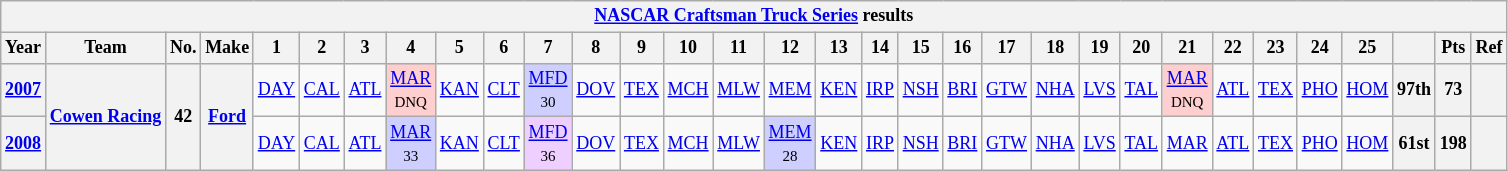<table class="wikitable" style="text-align:center; font-size:75%">
<tr>
<th colspan=45><a href='#'>NASCAR Craftsman Truck Series</a> results</th>
</tr>
<tr>
<th>Year</th>
<th>Team</th>
<th>No.</th>
<th>Make</th>
<th>1</th>
<th>2</th>
<th>3</th>
<th>4</th>
<th>5</th>
<th>6</th>
<th>7</th>
<th>8</th>
<th>9</th>
<th>10</th>
<th>11</th>
<th>12</th>
<th>13</th>
<th>14</th>
<th>15</th>
<th>16</th>
<th>17</th>
<th>18</th>
<th>19</th>
<th>20</th>
<th>21</th>
<th>22</th>
<th>23</th>
<th>24</th>
<th>25</th>
<th></th>
<th>Pts</th>
<th>Ref</th>
</tr>
<tr>
<th><a href='#'>2007</a></th>
<th rowspan=2><a href='#'>Cowen Racing</a></th>
<th rowspan=2>42</th>
<th rowspan=2><a href='#'>Ford</a></th>
<td><a href='#'>DAY</a></td>
<td><a href='#'>CAL</a></td>
<td><a href='#'>ATL</a></td>
<td style="background:#FFCFCF;"><a href='#'>MAR</a><br><small>DNQ</small></td>
<td><a href='#'>KAN</a></td>
<td><a href='#'>CLT</a></td>
<td style="background:#CFCFFF;"><a href='#'>MFD</a><br><small>30</small></td>
<td><a href='#'>DOV</a></td>
<td><a href='#'>TEX</a></td>
<td><a href='#'>MCH</a></td>
<td><a href='#'>MLW</a></td>
<td><a href='#'>MEM</a></td>
<td><a href='#'>KEN</a></td>
<td><a href='#'>IRP</a></td>
<td><a href='#'>NSH</a></td>
<td><a href='#'>BRI</a></td>
<td><a href='#'>GTW</a></td>
<td><a href='#'>NHA</a></td>
<td><a href='#'>LVS</a></td>
<td><a href='#'>TAL</a></td>
<td style="background:#FFCFCF;"><a href='#'>MAR</a><br><small>DNQ</small></td>
<td><a href='#'>ATL</a></td>
<td><a href='#'>TEX</a></td>
<td><a href='#'>PHO</a></td>
<td><a href='#'>HOM</a></td>
<th>97th</th>
<th>73</th>
<th></th>
</tr>
<tr>
<th><a href='#'>2008</a></th>
<td><a href='#'>DAY</a></td>
<td><a href='#'>CAL</a></td>
<td><a href='#'>ATL</a></td>
<td style="background:#CFCFFF;"><a href='#'>MAR</a><br><small>33</small></td>
<td><a href='#'>KAN</a></td>
<td><a href='#'>CLT</a></td>
<td style="background:#EFCFFF;"><a href='#'>MFD</a><br><small>36</small></td>
<td><a href='#'>DOV</a></td>
<td><a href='#'>TEX</a></td>
<td><a href='#'>MCH</a></td>
<td><a href='#'>MLW</a></td>
<td style="background:#CFCFFF;"><a href='#'>MEM</a><br><small>28</small></td>
<td><a href='#'>KEN</a></td>
<td><a href='#'>IRP</a></td>
<td><a href='#'>NSH</a></td>
<td><a href='#'>BRI</a></td>
<td><a href='#'>GTW</a></td>
<td><a href='#'>NHA</a></td>
<td><a href='#'>LVS</a></td>
<td><a href='#'>TAL</a></td>
<td><a href='#'>MAR</a></td>
<td><a href='#'>ATL</a></td>
<td><a href='#'>TEX</a></td>
<td><a href='#'>PHO</a></td>
<td><a href='#'>HOM</a></td>
<th>61st</th>
<th>198</th>
<th></th>
</tr>
</table>
